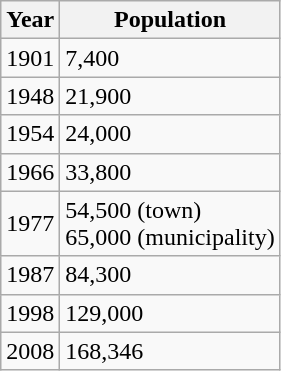<table class=wikitable>
<tr>
<th>Year</th>
<th>Population</th>
</tr>
<tr>
<td>1901</td>
<td>7,400</td>
</tr>
<tr>
<td>1948</td>
<td>21,900</td>
</tr>
<tr>
<td>1954</td>
<td>24,000</td>
</tr>
<tr>
<td>1966</td>
<td>33,800</td>
</tr>
<tr>
<td>1977</td>
<td>54,500 (town)<br>65,000 (municipality)</td>
</tr>
<tr>
<td>1987</td>
<td>84,300</td>
</tr>
<tr>
<td>1998</td>
<td>129,000</td>
</tr>
<tr>
<td>2008</td>
<td>168,346</td>
</tr>
</table>
